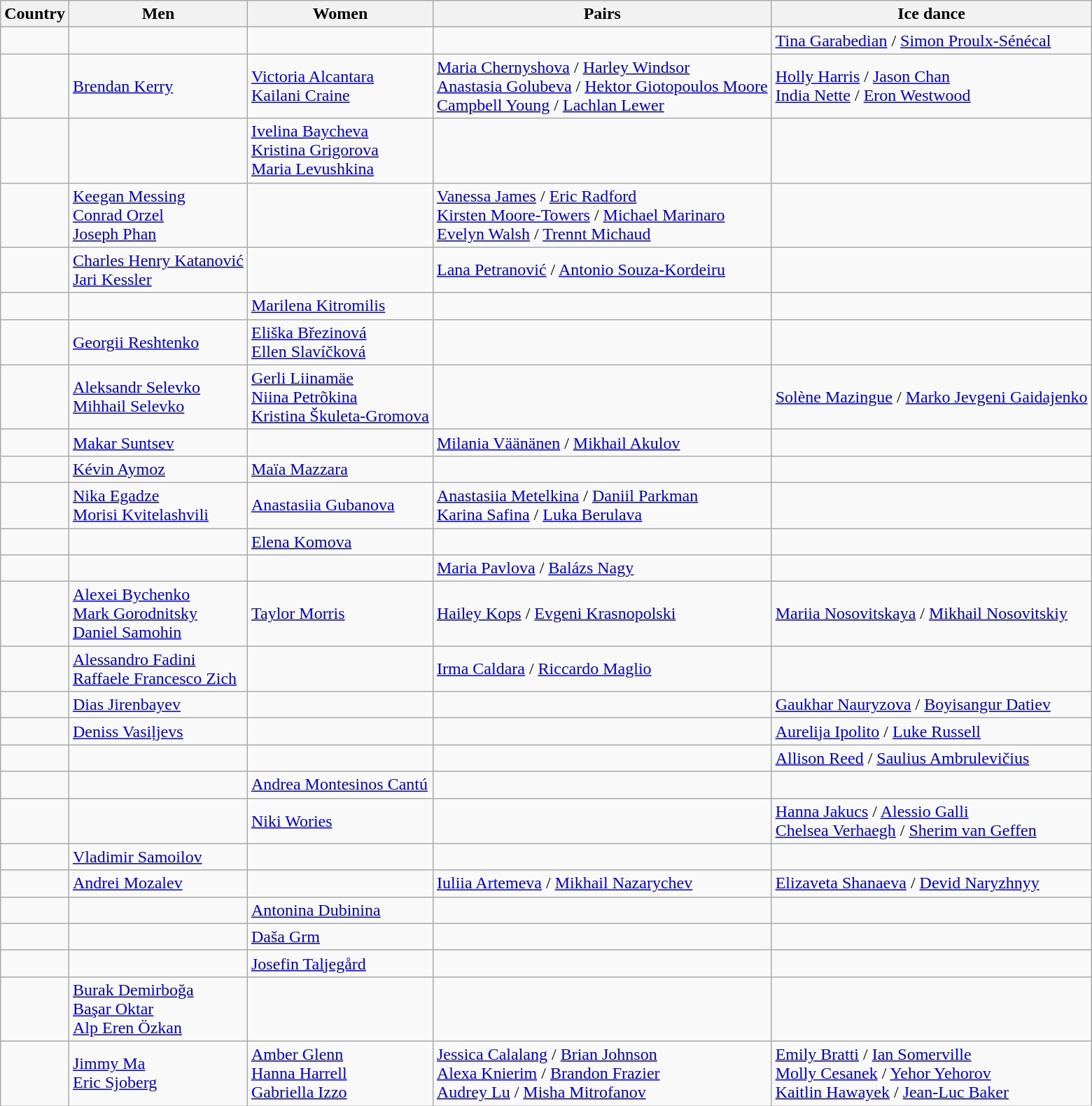<table class="wikitable">
<tr>
<th>Country</th>
<th>Men</th>
<th>Women</th>
<th>Pairs</th>
<th>Ice dance</th>
</tr>
<tr>
<td></td>
<td></td>
<td></td>
<td></td>
<td><a href='#'>Tina Garabedian</a> / <a href='#'>Simon Proulx-Sénécal</a></td>
</tr>
<tr>
<td></td>
<td><a href='#'>Brendan Kerry</a></td>
<td><a href='#'>Victoria Alcantara</a><br><a href='#'>Kailani Craine</a></td>
<td><a href='#'>Maria Chernyshova</a> / <a href='#'>Harley Windsor</a><br><a href='#'>Anastasia Golubeva</a> / <a href='#'>Hektor Giotopoulos Moore</a><br><a href='#'>Campbell Young</a> / <a href='#'>Lachlan Lewer</a></td>
<td><a href='#'>Holly Harris</a> / <a href='#'>Jason Chan</a><br><a href='#'>India Nette</a> / <a href='#'>Eron Westwood</a></td>
</tr>
<tr>
<td></td>
<td></td>
<td><a href='#'>Ivelina Baycheva</a><br><a href='#'>Kristina Grigorova</a><br><a href='#'>Maria Levushkina</a></td>
<td></td>
<td></td>
</tr>
<tr>
<td></td>
<td><a href='#'>Keegan Messing</a><br><a href='#'>Conrad Orzel</a><br><a href='#'>Joseph Phan</a></td>
<td></td>
<td><a href='#'>Vanessa James</a> / <a href='#'>Eric Radford</a><br><a href='#'>Kirsten Moore-Towers</a> / <a href='#'>Michael Marinaro</a><br><a href='#'>Evelyn Walsh</a> / <a href='#'>Trennt Michaud</a></td>
<td></td>
</tr>
<tr>
<td></td>
<td><a href='#'>Charles Henry Katanović</a><br><a href='#'>Jari Kessler</a></td>
<td></td>
<td><a href='#'>Lana Petranović</a> / <a href='#'>Antonio Souza-Kordeiru</a></td>
<td></td>
</tr>
<tr>
<td></td>
<td></td>
<td><a href='#'>Marilena Kitromilis</a></td>
<td></td>
<td></td>
</tr>
<tr>
<td></td>
<td><a href='#'>Georgii Reshtenko</a></td>
<td><a href='#'>Eliška Březinová</a><br><a href='#'>Ellen Slavíčková</a></td>
<td></td>
<td></td>
</tr>
<tr>
<td></td>
<td><a href='#'>Aleksandr Selevko</a><br><a href='#'>Mihhail Selevko</a></td>
<td><a href='#'>Gerli Liinamäe</a><br><a href='#'>Niina Petrõkina</a><br><a href='#'>Kristina Škuleta-Gromova</a></td>
<td></td>
<td><a href='#'>Solène Mazingue</a> / <a href='#'>Marko Jevgeni Gaidajenko</a></td>
</tr>
<tr>
<td></td>
<td><a href='#'>Makar Suntsev</a></td>
<td></td>
<td><a href='#'>Milania Väänänen</a> / <a href='#'>Mikhail Akulov</a></td>
<td></td>
</tr>
<tr>
<td></td>
<td><a href='#'>Kévin Aymoz</a></td>
<td><a href='#'>Maïa Mazzara</a></td>
<td></td>
<td></td>
</tr>
<tr>
<td></td>
<td><a href='#'>Nika Egadze</a><br><a href='#'>Morisi Kvitelashvili</a></td>
<td><a href='#'>Anastasiia Gubanova</a></td>
<td><a href='#'>Anastasiia Metelkina</a> / <a href='#'>Daniil Parkman</a><br><a href='#'>Karina Safina</a> / <a href='#'>Luka Berulava</a></td>
<td></td>
</tr>
<tr>
<td></td>
<td></td>
<td><a href='#'>Elena Komova</a></td>
<td></td>
<td></td>
</tr>
<tr>
<td></td>
<td></td>
<td></td>
<td><a href='#'>Maria Pavlova</a> / <a href='#'>Balázs Nagy</a></td>
<td></td>
</tr>
<tr>
<td></td>
<td><a href='#'>Alexei Bychenko</a><br><a href='#'>Mark Gorodnitsky</a><br><a href='#'>Daniel Samohin</a></td>
<td><a href='#'>Taylor Morris</a></td>
<td><a href='#'>Hailey Kops</a> / <a href='#'>Evgeni Krasnopolski</a></td>
<td><a href='#'>Mariia Nosovitskaya</a> / <a href='#'>Mikhail Nosovitskiy</a></td>
</tr>
<tr>
<td></td>
<td><a href='#'>Alessandro Fadini</a><br><a href='#'>Raffaele Francesco Zich</a></td>
<td></td>
<td><a href='#'>Irma Caldara</a> / <a href='#'>Riccardo Maglio</a></td>
<td></td>
</tr>
<tr>
<td></td>
<td><a href='#'>Dias Jirenbayev</a></td>
<td></td>
<td></td>
<td><a href='#'>Gaukhar Nauryzova</a> / <a href='#'>Boyisangur Datiev</a></td>
</tr>
<tr>
<td></td>
<td><a href='#'>Deniss Vasiļjevs</a></td>
<td></td>
<td></td>
<td><a href='#'>Aurelija Ipolito</a> / <a href='#'>Luke Russell</a></td>
</tr>
<tr>
<td></td>
<td></td>
<td></td>
<td></td>
<td><a href='#'>Allison Reed</a> / <a href='#'>Saulius Ambrulevičius</a></td>
</tr>
<tr>
<td></td>
<td></td>
<td><a href='#'>Andrea Montesinos Cantú</a></td>
<td></td>
<td></td>
</tr>
<tr>
<td></td>
<td></td>
<td><a href='#'>Niki Wories</a></td>
<td></td>
<td><a href='#'>Hanna Jakucs</a> / <a href='#'>Alessio Galli</a><br><a href='#'>Chelsea Verhaegh</a> / <a href='#'>Sherim van Geffen</a></td>
</tr>
<tr>
<td></td>
<td><a href='#'>Vladimir Samoilov</a></td>
<td></td>
<td></td>
<td></td>
</tr>
<tr>
<td></td>
<td><a href='#'>Andrei Mozalev</a></td>
<td></td>
<td><a href='#'>Iuliia Artemeva</a> / <a href='#'>Mikhail Nazarychev</a></td>
<td><a href='#'>Elizaveta Shanaeva</a> / <a href='#'>Devid Naryzhnyy</a></td>
</tr>
<tr>
<td></td>
<td></td>
<td><a href='#'>Antonina Dubinina</a></td>
<td></td>
<td></td>
</tr>
<tr>
<td></td>
<td></td>
<td><a href='#'>Daša Grm</a></td>
<td></td>
<td></td>
</tr>
<tr>
<td></td>
<td></td>
<td><a href='#'>Josefin Taljegård</a></td>
<td></td>
<td></td>
</tr>
<tr>
<td></td>
<td><a href='#'>Burak Demirboğa</a><br><a href='#'>Başar Oktar</a><br><a href='#'>Alp Eren Özkan</a></td>
<td></td>
<td></td>
<td></td>
</tr>
<tr>
<td></td>
<td><a href='#'>Jimmy Ma</a><br><a href='#'>Eric Sjoberg</a></td>
<td><a href='#'>Amber Glenn</a><br><a href='#'>Hanna Harrell</a><br><a href='#'>Gabriella Izzo</a></td>
<td><a href='#'>Jessica Calalang</a> / <a href='#'>Brian Johnson</a><br><a href='#'>Alexa Knierim</a> / <a href='#'>Brandon Frazier</a><br><a href='#'>Audrey Lu</a> / <a href='#'>Misha Mitrofanov</a></td>
<td><a href='#'>Emily Bratti</a> / <a href='#'>Ian Somerville</a><br><a href='#'>Molly Cesanek</a> / <a href='#'>Yehor Yehorov</a><br><a href='#'>Kaitlin Hawayek</a> / <a href='#'>Jean-Luc Baker</a></td>
</tr>
</table>
